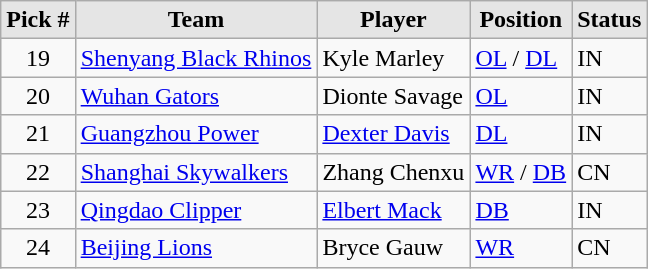<table class="wikitable">
<tr>
<th style="background:#E5E5E5;">Pick #</th>
<th style="background:#E5E5E5;">Team</th>
<th style="background:#E5E5E5;">Player</th>
<th style="background:#E5E5E5;">Position</th>
<th style="background:#E5E5E5;">Status</th>
</tr>
<tr>
<td align=center>19</td>
<td><a href='#'>Shenyang Black Rhinos</a></td>
<td>Kyle Marley</td>
<td><a href='#'>OL</a> / <a href='#'>DL</a></td>
<td>IN</td>
</tr>
<tr>
<td align=center>20</td>
<td><a href='#'>Wuhan Gators</a></td>
<td>Dionte Savage</td>
<td><a href='#'>OL</a></td>
<td>IN</td>
</tr>
<tr>
<td align=center>21</td>
<td><a href='#'>Guangzhou Power</a></td>
<td><a href='#'>Dexter Davis</a></td>
<td><a href='#'>DL</a></td>
<td>IN</td>
</tr>
<tr>
<td align=center>22</td>
<td><a href='#'>Shanghai Skywalkers</a></td>
<td>Zhang Chenxu</td>
<td><a href='#'>WR</a> / <a href='#'>DB</a></td>
<td>CN</td>
</tr>
<tr>
<td align=center>23</td>
<td><a href='#'>Qingdao Clipper</a></td>
<td><a href='#'>Elbert Mack</a></td>
<td><a href='#'>DB</a></td>
<td>IN</td>
</tr>
<tr>
<td align=center>24</td>
<td><a href='#'>Beijing Lions</a></td>
<td>Bryce Gauw</td>
<td><a href='#'>WR</a></td>
<td>CN</td>
</tr>
</table>
